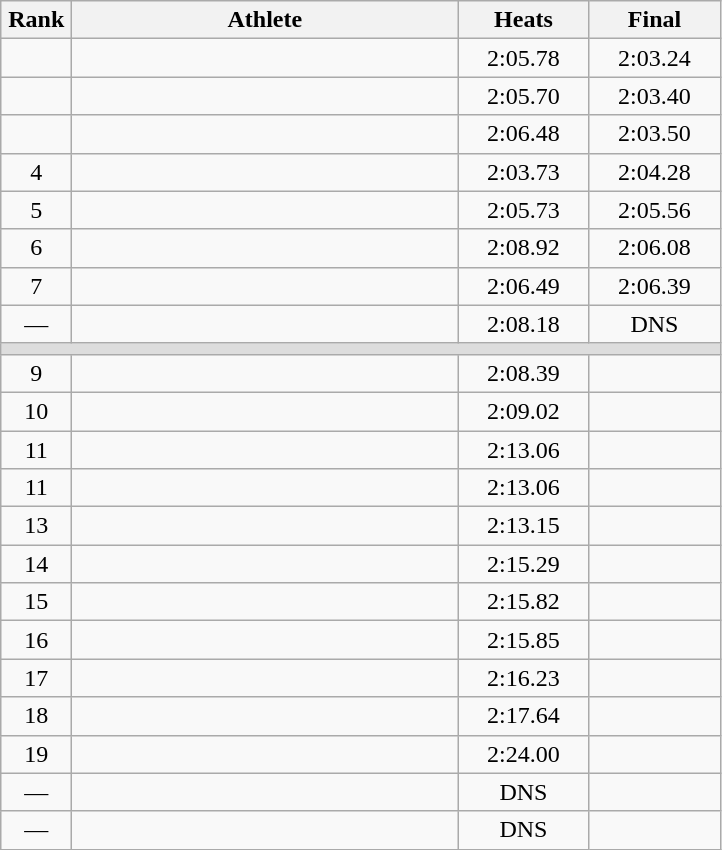<table class=wikitable style="text-align:center">
<tr>
<th width=40>Rank</th>
<th width=250>Athlete</th>
<th width=80>Heats</th>
<th width=80>Final</th>
</tr>
<tr>
<td></td>
<td align=left></td>
<td>2:05.78</td>
<td>2:03.24</td>
</tr>
<tr>
<td></td>
<td align=left></td>
<td>2:05.70</td>
<td>2:03.40</td>
</tr>
<tr>
<td></td>
<td align=left></td>
<td>2:06.48</td>
<td>2:03.50</td>
</tr>
<tr>
<td>4</td>
<td align=left></td>
<td>2:03.73</td>
<td>2:04.28</td>
</tr>
<tr>
<td>5</td>
<td align=left></td>
<td>2:05.73</td>
<td>2:05.56</td>
</tr>
<tr>
<td>6</td>
<td align=left></td>
<td>2:08.92 </td>
<td>2:06.08</td>
</tr>
<tr>
<td>7</td>
<td align=left></td>
<td>2:06.49</td>
<td>2:06.39</td>
</tr>
<tr>
<td>—</td>
<td align=left></td>
<td>2:08.18</td>
<td>DNS</td>
</tr>
<tr bgcolor=#DDDDDD>
<td colspan=4></td>
</tr>
<tr>
<td>9</td>
<td align=left></td>
<td>2:08.39 </td>
<td></td>
</tr>
<tr>
<td>10</td>
<td align=left></td>
<td>2:09.02</td>
<td></td>
</tr>
<tr>
<td>11</td>
<td align=left></td>
<td>2:13.06</td>
<td></td>
</tr>
<tr>
<td>11</td>
<td align=left></td>
<td>2:13.06</td>
<td></td>
</tr>
<tr>
<td>13</td>
<td align=left></td>
<td>2:13.15</td>
<td></td>
</tr>
<tr>
<td>14</td>
<td align=left></td>
<td>2:15.29</td>
<td></td>
</tr>
<tr>
<td>15</td>
<td align=left></td>
<td>2:15.82</td>
<td></td>
</tr>
<tr>
<td>16</td>
<td align=left></td>
<td>2:15.85</td>
<td></td>
</tr>
<tr>
<td>17</td>
<td align=left></td>
<td>2:16.23</td>
<td></td>
</tr>
<tr>
<td>18</td>
<td align=left></td>
<td>2:17.64</td>
<td></td>
</tr>
<tr>
<td>19</td>
<td align=left></td>
<td>2:24.00</td>
<td></td>
</tr>
<tr>
<td>—</td>
<td align=left></td>
<td>DNS</td>
<td></td>
</tr>
<tr>
<td>—</td>
<td align=left></td>
<td>DNS</td>
<td></td>
</tr>
</table>
